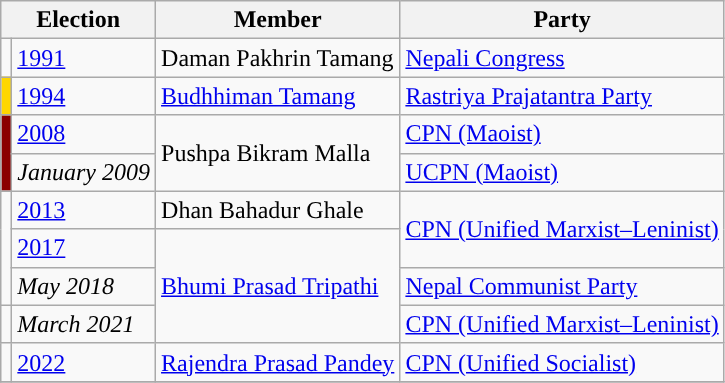<table class="wikitable">
<tr>
<th colspan="2">Election</th>
<th>Member</th>
<th>Party</th>
</tr>
<tr>
<td style="background-color:"></td>
<td><a href='#'>1991</a></td>
<td>Daman Pakhrin Tamang</td>
<td><a href='#'>Nepali Congress</a></td>
</tr>
<tr>
<td style="background-color:gold"></td>
<td><a href='#'>1994</a></td>
<td><a href='#'>Budhhiman Tamang</a></td>
<td><a href='#'>Rastriya Prajatantra Party</a></td>
</tr>
<tr>
<td rowspan="2" style="background-color:darkred"></td>
<td><a href='#'>2008</a></td>
<td rowspan="2">Pushpa Bikram Malla</td>
<td><a href='#'>CPN (Maoist)</a></td>
</tr>
<tr>
<td><em>January 2009</em></td>
<td><a href='#'>UCPN (Maoist)</a></td>
</tr>
<tr>
<td rowspan="3" style="background-color:"></td>
<td><a href='#'>2013</a></td>
<td>Dhan Bahadur Ghale</td>
<td rowspan="2"><a href='#'>CPN (Unified Marxist–Leninist)</a></td>
</tr>
<tr>
<td><a href='#'>2017</a></td>
<td rowspan="3"><a href='#'>Bhumi Prasad Tripathi</a></td>
</tr>
<tr>
<td><em>May 2018</em></td>
<td><a href='#'>Nepal Communist Party</a></td>
</tr>
<tr>
<td></td>
<td><em>March 2021</em></td>
<td><a href='#'>CPN (Unified Marxist–Leninist)</a></td>
</tr>
<tr>
<td></td>
<td><a href='#'>2022</a></td>
<td><a href='#'>Rajendra Prasad Pandey</a></td>
<td><a href='#'>CPN (Unified Socialist)</a></td>
</tr>
<tr>
</tr>
</table>
